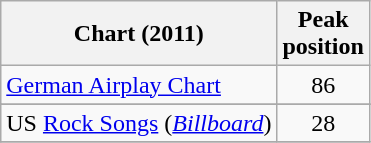<table class="wikitable sortable">
<tr>
<th>Chart (2011)</th>
<th>Peak<br>position</th>
</tr>
<tr>
<td align="left"><a href='#'>German Airplay Chart</a></td>
<td align="center">86</td>
</tr>
<tr>
</tr>
<tr>
<td>US <a href='#'>Rock Songs</a> (<em><a href='#'>Billboard</a></em>)</td>
<td align="center">28</td>
</tr>
<tr>
</tr>
</table>
